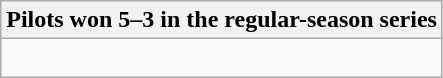<table class="wikitable collapsible collapsed">
<tr>
<th>Pilots won 5–3 in the regular-season series</th>
</tr>
<tr>
<td><br>






</td>
</tr>
</table>
